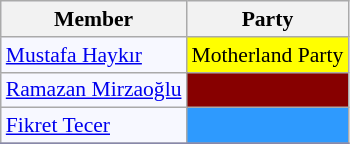<table class=wikitable style="border:1px solid #8888aa; background-color:#f7f8ff; padding:0px; font-size:90%;">
<tr>
<th>Member</th>
<th>Party</th>
</tr>
<tr>
<td><a href='#'>Mustafa Haykır</a></td>
<td style="background: #ffff00">Motherland Party</td>
</tr>
<tr>
<td><a href='#'>Ramazan Mirzaoğlu</a></td>
<td style="background: #870000"></td>
</tr>
<tr>
<td><a href='#'>Fikret Tecer</a></td>
<td style="background: #2E9AFE"></td>
</tr>
<tr>
</tr>
</table>
